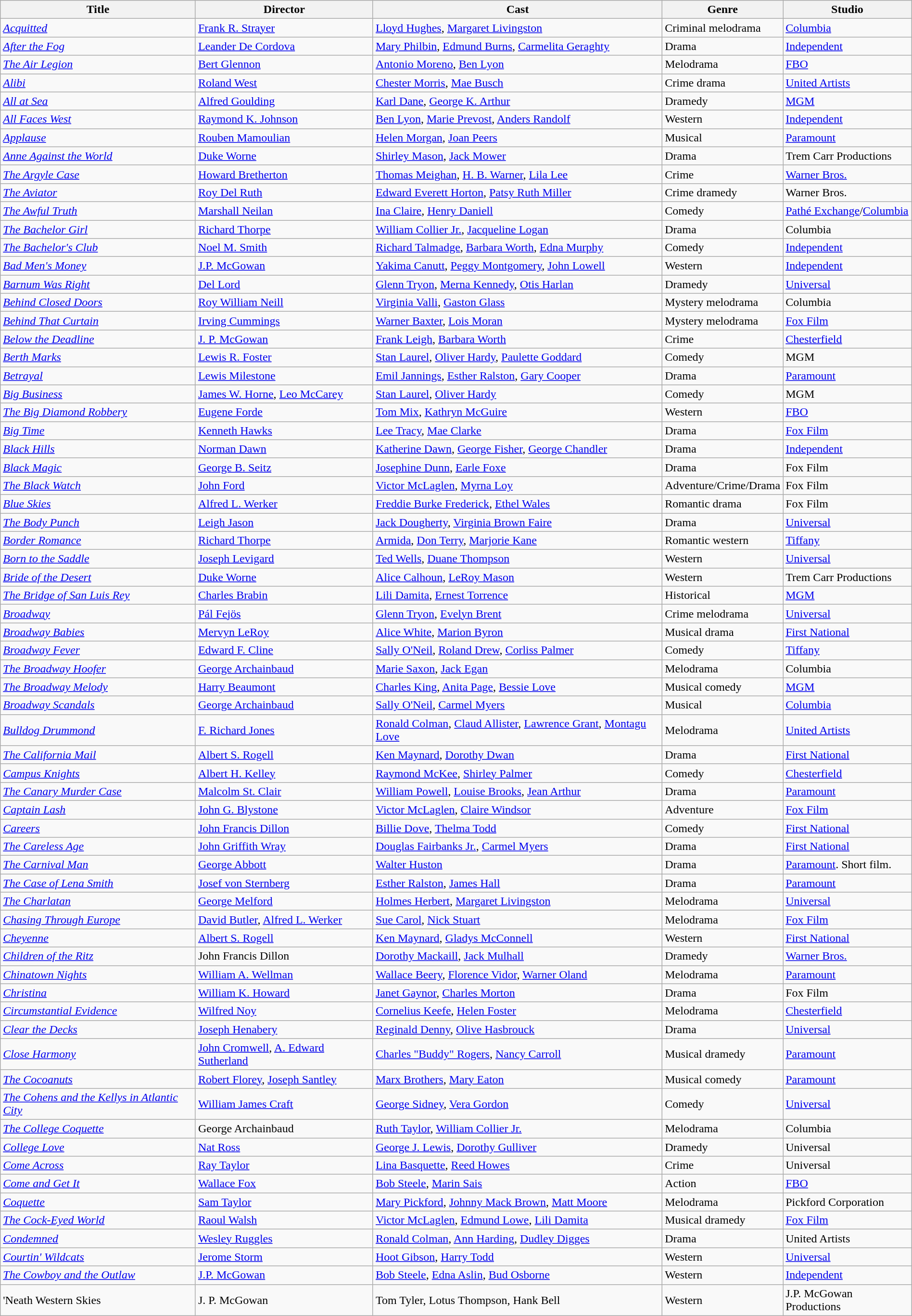<table class="wikitable" style="width:100%;">
<tr>
<th>Title</th>
<th>Director</th>
<th>Cast</th>
<th>Genre</th>
<th>Studio</th>
</tr>
<tr>
<td><em><a href='#'>Acquitted</a></em></td>
<td><a href='#'>Frank R. Strayer</a></td>
<td><a href='#'>Lloyd Hughes</a>, <a href='#'>Margaret Livingston</a></td>
<td>Criminal melodrama</td>
<td><a href='#'>Columbia</a></td>
</tr>
<tr>
<td><em><a href='#'>After the Fog</a></em></td>
<td><a href='#'>Leander De Cordova</a></td>
<td><a href='#'>Mary Philbin</a>, <a href='#'>Edmund Burns</a>, <a href='#'>Carmelita Geraghty</a></td>
<td>Drama</td>
<td><a href='#'>Independent</a></td>
</tr>
<tr>
<td><em><a href='#'>The Air Legion</a></em></td>
<td><a href='#'>Bert Glennon</a></td>
<td><a href='#'>Antonio Moreno</a>, <a href='#'>Ben Lyon</a></td>
<td>Melodrama</td>
<td><a href='#'>FBO</a></td>
</tr>
<tr>
<td><em><a href='#'>Alibi</a></em></td>
<td><a href='#'>Roland West</a></td>
<td><a href='#'>Chester Morris</a>, <a href='#'>Mae Busch</a></td>
<td>Crime drama</td>
<td><a href='#'>United Artists</a></td>
</tr>
<tr>
<td><em><a href='#'>All at Sea</a></em></td>
<td><a href='#'>Alfred Goulding</a></td>
<td><a href='#'>Karl Dane</a>, <a href='#'>George K. Arthur</a></td>
<td>Dramedy</td>
<td><a href='#'>MGM</a></td>
</tr>
<tr>
<td><em><a href='#'>All Faces West</a></em></td>
<td><a href='#'>Raymond K. Johnson</a></td>
<td><a href='#'>Ben Lyon</a>, <a href='#'>Marie Prevost</a>, <a href='#'>Anders Randolf</a></td>
<td>Western</td>
<td><a href='#'>Independent</a></td>
</tr>
<tr>
<td><em><a href='#'>Applause</a></em></td>
<td><a href='#'>Rouben Mamoulian</a></td>
<td><a href='#'>Helen Morgan</a>, <a href='#'>Joan Peers</a></td>
<td>Musical</td>
<td><a href='#'>Paramount</a></td>
</tr>
<tr>
<td><em><a href='#'>Anne Against the World</a></em></td>
<td><a href='#'>Duke Worne</a></td>
<td><a href='#'>Shirley Mason</a>, <a href='#'>Jack Mower</a></td>
<td>Drama</td>
<td>Trem Carr Productions</td>
</tr>
<tr>
<td><em><a href='#'>The Argyle Case</a></em></td>
<td><a href='#'>Howard Bretherton</a></td>
<td><a href='#'>Thomas Meighan</a>, <a href='#'>H. B. Warner</a>, <a href='#'>Lila Lee</a></td>
<td>Crime</td>
<td><a href='#'>Warner Bros.</a></td>
</tr>
<tr>
<td><em><a href='#'>The Aviator</a></em></td>
<td><a href='#'>Roy Del Ruth</a></td>
<td><a href='#'>Edward Everett Horton</a>, <a href='#'>Patsy Ruth Miller</a></td>
<td>Crime dramedy</td>
<td>Warner Bros.</td>
</tr>
<tr>
<td><em><a href='#'>The Awful Truth</a></em></td>
<td><a href='#'>Marshall Neilan</a></td>
<td><a href='#'>Ina Claire</a>, <a href='#'>Henry Daniell</a></td>
<td>Comedy</td>
<td><a href='#'>Pathé Exchange</a>/<a href='#'>Columbia</a></td>
</tr>
<tr>
<td><em><a href='#'>The Bachelor Girl</a></em></td>
<td><a href='#'>Richard Thorpe</a></td>
<td><a href='#'>William Collier Jr.</a>, <a href='#'>Jacqueline Logan</a></td>
<td>Drama</td>
<td>Columbia</td>
</tr>
<tr>
<td><em><a href='#'>The Bachelor's Club</a></em></td>
<td><a href='#'>Noel M. Smith</a></td>
<td><a href='#'>Richard Talmadge</a>, <a href='#'>Barbara Worth</a>, <a href='#'>Edna Murphy</a></td>
<td>Comedy</td>
<td><a href='#'>Independent</a></td>
</tr>
<tr>
<td><em><a href='#'>Bad Men's Money</a></em></td>
<td><a href='#'>J.P. McGowan</a></td>
<td><a href='#'>Yakima Canutt</a>, <a href='#'>Peggy Montgomery</a>, <a href='#'>John Lowell</a></td>
<td>Western</td>
<td><a href='#'>Independent</a></td>
</tr>
<tr>
<td><em><a href='#'>Barnum Was Right</a></em></td>
<td><a href='#'>Del Lord</a></td>
<td><a href='#'>Glenn Tryon</a>, <a href='#'>Merna Kennedy</a>, <a href='#'>Otis Harlan</a></td>
<td>Dramedy</td>
<td><a href='#'>Universal</a></td>
</tr>
<tr>
<td><em><a href='#'>Behind Closed Doors</a></em></td>
<td><a href='#'>Roy William Neill</a></td>
<td><a href='#'>Virginia Valli</a>, <a href='#'>Gaston Glass</a></td>
<td>Mystery melodrama</td>
<td>Columbia</td>
</tr>
<tr>
<td><em><a href='#'>Behind That Curtain</a></em></td>
<td><a href='#'>Irving Cummings</a></td>
<td><a href='#'>Warner Baxter</a>, <a href='#'>Lois Moran</a></td>
<td>Mystery melodrama</td>
<td><a href='#'>Fox Film</a></td>
</tr>
<tr>
<td><em><a href='#'>Below the Deadline</a></em></td>
<td><a href='#'>J. P. McGowan</a></td>
<td><a href='#'>Frank Leigh</a>, <a href='#'>Barbara Worth</a></td>
<td>Crime</td>
<td><a href='#'>Chesterfield</a></td>
</tr>
<tr>
<td><em><a href='#'>Berth Marks</a></em></td>
<td><a href='#'>Lewis R. Foster</a></td>
<td><a href='#'>Stan Laurel</a>, <a href='#'>Oliver Hardy</a>, <a href='#'>Paulette Goddard</a></td>
<td>Comedy</td>
<td>MGM</td>
</tr>
<tr>
<td><em><a href='#'>Betrayal</a></em></td>
<td><a href='#'>Lewis Milestone</a></td>
<td><a href='#'>Emil Jannings</a>, <a href='#'>Esther Ralston</a>, <a href='#'>Gary Cooper</a></td>
<td>Drama</td>
<td><a href='#'>Paramount</a></td>
</tr>
<tr>
<td><em><a href='#'>Big Business</a></em></td>
<td><a href='#'>James W. Horne</a>, <a href='#'>Leo McCarey</a></td>
<td><a href='#'>Stan Laurel</a>, <a href='#'>Oliver Hardy</a></td>
<td>Comedy</td>
<td>MGM</td>
</tr>
<tr>
<td><em><a href='#'>The Big Diamond Robbery</a></em></td>
<td><a href='#'>Eugene Forde</a></td>
<td><a href='#'>Tom Mix</a>, <a href='#'>Kathryn McGuire</a></td>
<td>Western</td>
<td><a href='#'>FBO</a></td>
</tr>
<tr>
<td><em><a href='#'>Big Time</a></em></td>
<td><a href='#'>Kenneth Hawks</a></td>
<td><a href='#'>Lee Tracy</a>, <a href='#'>Mae Clarke</a></td>
<td>Drama</td>
<td><a href='#'>Fox Film</a></td>
</tr>
<tr>
<td><em><a href='#'>Black Hills</a></em></td>
<td><a href='#'>Norman Dawn</a></td>
<td><a href='#'>Katherine Dawn</a>, <a href='#'>George Fisher</a>, <a href='#'>George Chandler</a></td>
<td>Drama</td>
<td><a href='#'>Independent</a></td>
</tr>
<tr>
<td><em><a href='#'>Black Magic</a></em></td>
<td><a href='#'>George B. Seitz</a></td>
<td><a href='#'>Josephine Dunn</a>, <a href='#'>Earle Foxe</a></td>
<td>Drama</td>
<td>Fox Film</td>
</tr>
<tr>
<td><em><a href='#'>The Black Watch</a></em></td>
<td><a href='#'>John Ford</a></td>
<td><a href='#'>Victor McLaglen</a>, <a href='#'>Myrna Loy</a></td>
<td>Adventure/Crime/Drama</td>
<td>Fox Film</td>
</tr>
<tr>
<td><em><a href='#'>Blue Skies</a></em></td>
<td><a href='#'>Alfred L. Werker</a></td>
<td><a href='#'>Freddie Burke Frederick</a>, <a href='#'>Ethel Wales</a></td>
<td>Romantic drama</td>
<td>Fox Film</td>
</tr>
<tr>
<td><em><a href='#'>The Body Punch</a></em></td>
<td><a href='#'>Leigh Jason</a></td>
<td><a href='#'>Jack Dougherty</a>, <a href='#'>Virginia Brown Faire</a></td>
<td>Drama</td>
<td><a href='#'>Universal</a></td>
</tr>
<tr>
<td><em><a href='#'>Border Romance</a></em></td>
<td><a href='#'>Richard Thorpe</a></td>
<td><a href='#'>Armida</a>, <a href='#'>Don Terry</a>, <a href='#'>Marjorie Kane</a></td>
<td>Romantic western</td>
<td><a href='#'>Tiffany</a></td>
</tr>
<tr>
<td><em><a href='#'>Born to the Saddle</a></em></td>
<td><a href='#'>Joseph Levigard</a></td>
<td><a href='#'>Ted Wells</a>, <a href='#'>Duane Thompson</a></td>
<td>Western</td>
<td><a href='#'>Universal</a></td>
</tr>
<tr>
<td><em><a href='#'>Bride of the Desert</a></em></td>
<td><a href='#'>Duke Worne</a></td>
<td><a href='#'>Alice Calhoun</a>, <a href='#'>LeRoy Mason</a></td>
<td>Western</td>
<td>Trem Carr Productions</td>
</tr>
<tr>
<td><em><a href='#'>The Bridge of San Luis Rey</a></em></td>
<td><a href='#'>Charles Brabin</a></td>
<td><a href='#'>Lili Damita</a>, <a href='#'>Ernest Torrence</a></td>
<td>Historical</td>
<td><a href='#'>MGM</a></td>
</tr>
<tr>
<td><em><a href='#'>Broadway</a></em></td>
<td><a href='#'>Pál Fejös</a></td>
<td><a href='#'>Glenn Tryon</a>, <a href='#'>Evelyn Brent</a></td>
<td>Crime melodrama</td>
<td><a href='#'>Universal</a></td>
</tr>
<tr>
<td><em><a href='#'>Broadway Babies</a></em></td>
<td><a href='#'>Mervyn LeRoy</a></td>
<td><a href='#'>Alice White</a>, <a href='#'>Marion Byron</a></td>
<td>Musical drama</td>
<td><a href='#'>First National</a></td>
</tr>
<tr>
<td><em><a href='#'>Broadway Fever</a></em></td>
<td><a href='#'>Edward F. Cline</a></td>
<td><a href='#'>Sally O'Neil</a>, <a href='#'>Roland Drew</a>, <a href='#'>Corliss Palmer</a></td>
<td>Comedy</td>
<td><a href='#'>Tiffany</a></td>
</tr>
<tr>
<td><em><a href='#'>The Broadway Hoofer</a></em></td>
<td><a href='#'>George Archainbaud</a></td>
<td><a href='#'>Marie Saxon</a>, <a href='#'>Jack Egan</a></td>
<td>Melodrama</td>
<td>Columbia</td>
</tr>
<tr>
<td><em><a href='#'>The Broadway Melody</a></em></td>
<td><a href='#'>Harry Beaumont</a></td>
<td><a href='#'>Charles King</a>, <a href='#'>Anita Page</a>, <a href='#'>Bessie Love</a></td>
<td>Musical comedy</td>
<td><a href='#'>MGM</a></td>
</tr>
<tr>
<td><em><a href='#'>Broadway Scandals</a></em></td>
<td><a href='#'>George Archainbaud</a></td>
<td><a href='#'>Sally O'Neil</a>, <a href='#'>Carmel Myers</a></td>
<td>Musical</td>
<td><a href='#'>Columbia</a></td>
</tr>
<tr>
<td><em><a href='#'>Bulldog Drummond</a></em></td>
<td><a href='#'>F. Richard Jones</a></td>
<td><a href='#'>Ronald Colman</a>, <a href='#'>Claud Allister</a>, <a href='#'>Lawrence Grant</a>, <a href='#'>Montagu Love</a></td>
<td>Melodrama</td>
<td><a href='#'>United Artists</a></td>
</tr>
<tr>
<td><em><a href='#'>The California Mail</a></em></td>
<td><a href='#'>Albert S. Rogell</a></td>
<td><a href='#'>Ken Maynard</a>, <a href='#'>Dorothy Dwan</a></td>
<td>Drama</td>
<td><a href='#'>First National</a></td>
</tr>
<tr>
<td><em><a href='#'>Campus Knights</a></em></td>
<td><a href='#'>Albert H. Kelley</a></td>
<td><a href='#'>Raymond McKee</a>, <a href='#'>Shirley Palmer</a></td>
<td>Comedy</td>
<td><a href='#'>Chesterfield</a></td>
</tr>
<tr>
<td><em><a href='#'>The Canary Murder Case</a></em></td>
<td><a href='#'>Malcolm St. Clair</a></td>
<td><a href='#'>William Powell</a>, <a href='#'>Louise Brooks</a>, <a href='#'>Jean Arthur</a></td>
<td>Drama</td>
<td><a href='#'>Paramount</a></td>
</tr>
<tr>
<td><em><a href='#'>Captain Lash</a></em></td>
<td><a href='#'>John G. Blystone</a></td>
<td><a href='#'>Victor McLaglen</a>, <a href='#'>Claire Windsor</a></td>
<td>Adventure</td>
<td><a href='#'>Fox Film</a></td>
</tr>
<tr>
<td><em><a href='#'>Careers</a></em></td>
<td><a href='#'>John Francis Dillon</a></td>
<td><a href='#'>Billie Dove</a>, <a href='#'>Thelma Todd</a></td>
<td>Comedy</td>
<td><a href='#'>First National</a></td>
</tr>
<tr>
<td><em><a href='#'>The Careless Age</a></em></td>
<td><a href='#'>John Griffith Wray</a></td>
<td><a href='#'>Douglas Fairbanks Jr.</a>, <a href='#'>Carmel Myers</a></td>
<td>Drama</td>
<td><a href='#'>First National</a></td>
</tr>
<tr>
<td><em><a href='#'>The Carnival Man</a></em></td>
<td><a href='#'>George Abbott</a></td>
<td><a href='#'>Walter Huston</a></td>
<td>Drama</td>
<td><a href='#'>Paramount</a>. Short film.</td>
</tr>
<tr>
<td><em><a href='#'>The Case of Lena Smith</a></em></td>
<td><a href='#'>Josef von Sternberg</a></td>
<td><a href='#'>Esther Ralston</a>, <a href='#'>James Hall</a></td>
<td>Drama</td>
<td><a href='#'>Paramount</a></td>
</tr>
<tr>
<td><em><a href='#'>The Charlatan</a></em></td>
<td><a href='#'>George Melford</a></td>
<td><a href='#'>Holmes Herbert</a>, <a href='#'>Margaret Livingston</a></td>
<td>Melodrama</td>
<td><a href='#'>Universal</a></td>
</tr>
<tr>
<td><em><a href='#'>Chasing Through Europe</a></em></td>
<td><a href='#'>David Butler</a>, <a href='#'>Alfred L. Werker</a></td>
<td><a href='#'>Sue Carol</a>, <a href='#'>Nick Stuart</a></td>
<td>Melodrama</td>
<td><a href='#'>Fox Film</a></td>
</tr>
<tr>
<td><em><a href='#'>Cheyenne</a></em></td>
<td><a href='#'>Albert S. Rogell</a></td>
<td><a href='#'>Ken Maynard</a>, <a href='#'>Gladys McConnell</a></td>
<td>Western</td>
<td><a href='#'>First National</a></td>
</tr>
<tr>
<td><em><a href='#'>Children of the Ritz</a></em></td>
<td>John Francis Dillon</td>
<td><a href='#'>Dorothy Mackaill</a>, <a href='#'>Jack Mulhall</a></td>
<td>Dramedy</td>
<td><a href='#'>Warner Bros.</a></td>
</tr>
<tr>
<td><em><a href='#'>Chinatown Nights</a></em></td>
<td><a href='#'>William A. Wellman</a></td>
<td><a href='#'>Wallace Beery</a>, <a href='#'>Florence Vidor</a>, <a href='#'>Warner Oland</a></td>
<td>Melodrama</td>
<td><a href='#'>Paramount</a></td>
</tr>
<tr>
<td><em><a href='#'>Christina</a></em></td>
<td><a href='#'>William K. Howard</a></td>
<td><a href='#'>Janet Gaynor</a>, <a href='#'>Charles Morton</a></td>
<td>Drama</td>
<td>Fox Film</td>
</tr>
<tr>
<td><em><a href='#'>Circumstantial Evidence</a></em></td>
<td><a href='#'>Wilfred Noy</a></td>
<td><a href='#'>Cornelius Keefe</a>, <a href='#'>Helen Foster</a></td>
<td>Melodrama</td>
<td><a href='#'>Chesterfield</a></td>
</tr>
<tr>
<td><em><a href='#'>Clear the Decks</a></em></td>
<td><a href='#'>Joseph Henabery</a></td>
<td><a href='#'>Reginald Denny</a>, <a href='#'>Olive Hasbrouck</a></td>
<td>Drama</td>
<td><a href='#'>Universal</a></td>
</tr>
<tr>
<td><em><a href='#'>Close Harmony</a></em></td>
<td><a href='#'>John Cromwell</a>, <a href='#'>A. Edward Sutherland</a></td>
<td><a href='#'>Charles "Buddy" Rogers</a>, <a href='#'>Nancy Carroll</a></td>
<td>Musical dramedy</td>
<td><a href='#'>Paramount</a></td>
</tr>
<tr>
<td><em><a href='#'>The Cocoanuts</a></em></td>
<td><a href='#'>Robert Florey</a>, <a href='#'>Joseph Santley</a></td>
<td><a href='#'>Marx Brothers</a>, <a href='#'>Mary Eaton</a></td>
<td>Musical comedy</td>
<td><a href='#'>Paramount</a></td>
</tr>
<tr>
<td><em><a href='#'>The Cohens and the Kellys in Atlantic City</a></em></td>
<td><a href='#'>William James Craft</a></td>
<td><a href='#'>George Sidney</a>, <a href='#'>Vera Gordon</a></td>
<td>Comedy</td>
<td><a href='#'>Universal</a></td>
</tr>
<tr>
<td><em><a href='#'>The College Coquette</a></em></td>
<td>George Archainbaud</td>
<td><a href='#'>Ruth Taylor</a>, <a href='#'>William Collier Jr.</a></td>
<td>Melodrama</td>
<td>Columbia</td>
</tr>
<tr>
<td><em><a href='#'>College Love</a></em></td>
<td><a href='#'>Nat Ross</a></td>
<td><a href='#'>George J. Lewis</a>, <a href='#'>Dorothy Gulliver</a></td>
<td>Dramedy</td>
<td>Universal</td>
</tr>
<tr>
<td><em><a href='#'>Come Across</a></em></td>
<td><a href='#'>Ray Taylor</a></td>
<td><a href='#'>Lina Basquette</a>, <a href='#'>Reed Howes</a></td>
<td>Crime</td>
<td>Universal</td>
</tr>
<tr>
<td><em><a href='#'>Come and Get It</a></em></td>
<td><a href='#'>Wallace Fox</a></td>
<td><a href='#'>Bob Steele</a>, <a href='#'>Marin Sais</a></td>
<td>Action</td>
<td><a href='#'>FBO</a></td>
</tr>
<tr>
<td><em><a href='#'>Coquette</a></em></td>
<td><a href='#'>Sam Taylor</a></td>
<td><a href='#'>Mary Pickford</a>, <a href='#'>Johnny Mack Brown</a>, <a href='#'>Matt Moore</a></td>
<td>Melodrama</td>
<td>Pickford Corporation</td>
</tr>
<tr>
<td><em><a href='#'>The Cock-Eyed World</a></em></td>
<td><a href='#'>Raoul Walsh</a></td>
<td><a href='#'>Victor McLaglen</a>, <a href='#'>Edmund Lowe</a>, <a href='#'>Lili Damita</a></td>
<td>Musical dramedy</td>
<td><a href='#'>Fox Film</a></td>
</tr>
<tr>
<td><em><a href='#'>Condemned</a></em></td>
<td><a href='#'>Wesley Ruggles</a></td>
<td><a href='#'>Ronald Colman</a>, <a href='#'>Ann Harding</a>, <a href='#'>Dudley Digges</a></td>
<td>Drama</td>
<td>United Artists</td>
</tr>
<tr>
<td><em><a href='#'>Courtin' Wildcats</a></em></td>
<td><a href='#'>Jerome Storm</a></td>
<td><a href='#'>Hoot Gibson</a>, <a href='#'>Harry Todd</a></td>
<td>Western</td>
<td><a href='#'>Universal</a></td>
</tr>
<tr>
<td><em><a href='#'>The Cowboy and the Outlaw</a></em></td>
<td><a href='#'>J.P. McGowan</a></td>
<td><a href='#'>Bob Steele</a>, <a href='#'>Edna Aslin</a>, <a href='#'>Bud Osborne</a></td>
<td>Western</td>
<td><a href='#'>Independent</a></td>
</tr>
<tr>
<td>'Neath Western Skies</td>
<td>J. P. McGowan</td>
<td>Tom Tyler, Lotus Thompson, Hank Bell</td>
<td>Western</td>
<td>J.P. McGowan Productions</td>
</tr>
</table>
